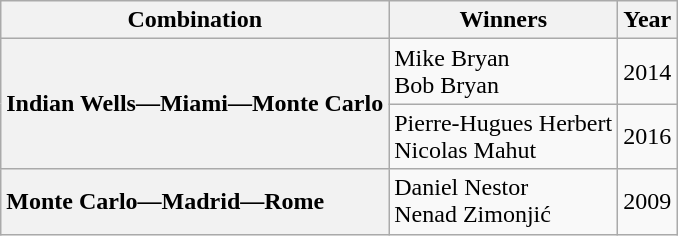<table class="wikitable">
<tr>
<th scope="col">Combination</th>
<th scope="col">Winners</th>
<th scope="col">Year</th>
</tr>
<tr>
<th scope="row" rowspan="2" style="text-align:left">Indian Wells—Miami—Monte Carlo<br></th>
<td> Mike Bryan <br>  Bob Bryan</td>
<td>2014</td>
</tr>
<tr>
<td> Pierre-Hugues Herbert <br>  Nicolas Mahut</td>
<td>2016</td>
</tr>
<tr>
<th scope="row" style="text-align:left">Monte Carlo—Madrid—Rome<br></th>
<td> Daniel Nestor <br>  Nenad Zimonjić</td>
<td>2009</td>
</tr>
</table>
